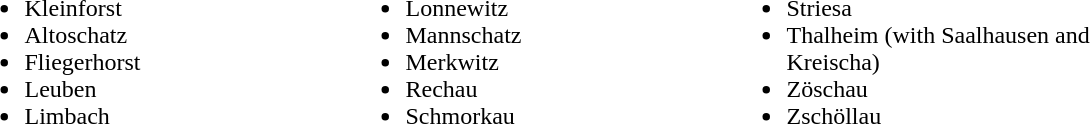<table>
<tr>
<td width="250" valign="top"><br><ul><li>Kleinforst</li><li>Altoschatz</li><li>Fliegerhorst</li><li>Leuben</li><li>Limbach</li></ul></td>
<td width="250" valign="top"><br><ul><li>Lonnewitz</li><li>Mannschatz</li><li>Merkwitz</li><li>Rechau</li><li>Schmorkau</li></ul></td>
<td width="250" valign="top"><br><ul><li>Striesa</li><li>Thalheim (with Saalhausen and Kreischa)</li><li>Zöschau</li><li>Zschöllau</li></ul></td>
</tr>
</table>
